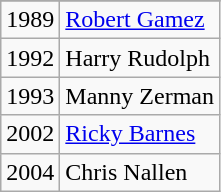<table class="wikitable">
<tr>
</tr>
<tr>
<td>1989</td>
<td><a href='#'>Robert Gamez</a></td>
</tr>
<tr>
<td>1992</td>
<td>Harry Rudolph</td>
</tr>
<tr>
<td>1993</td>
<td>Manny Zerman</td>
</tr>
<tr>
<td>2002</td>
<td><a href='#'>Ricky Barnes</a></td>
</tr>
<tr>
<td>2004</td>
<td>Chris Nallen</td>
</tr>
</table>
